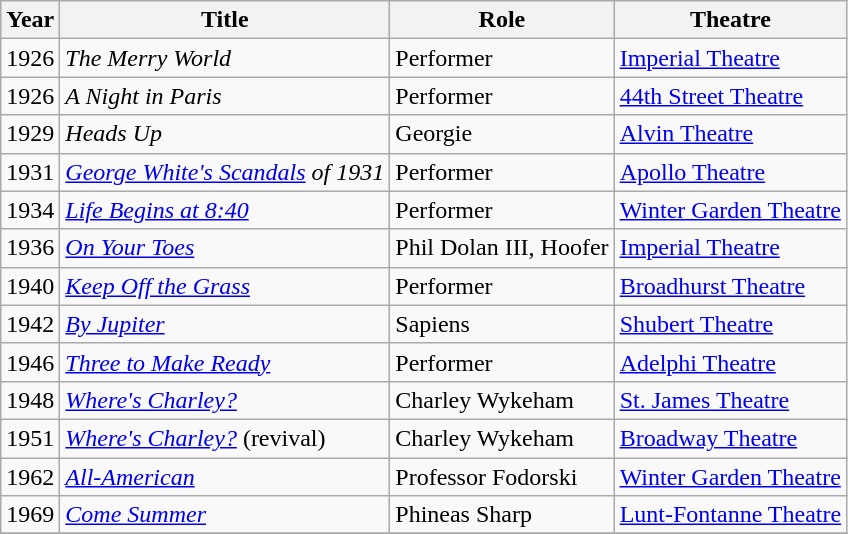<table class="wikitable">
<tr>
<th>Year</th>
<th>Title</th>
<th>Role</th>
<th>Theatre</th>
</tr>
<tr>
<td>1926</td>
<td><em>The Merry World</em></td>
<td>Performer</td>
<td><a href='#'>Imperial Theatre</a></td>
</tr>
<tr>
<td>1926</td>
<td><em>A Night in Paris</em></td>
<td>Performer</td>
<td><a href='#'>44th Street Theatre</a></td>
</tr>
<tr>
<td>1929</td>
<td><em>Heads Up</em></td>
<td>Georgie</td>
<td><a href='#'>Alvin Theatre</a></td>
</tr>
<tr>
<td>1931</td>
<td><em><a href='#'>George White's Scandals</a> of 1931</em></td>
<td>Performer</td>
<td><a href='#'>Apollo Theatre</a></td>
</tr>
<tr>
<td>1934</td>
<td><em><a href='#'>Life Begins at 8:40</a></em></td>
<td>Performer</td>
<td><a href='#'>Winter Garden Theatre</a></td>
</tr>
<tr>
<td>1936</td>
<td><em><a href='#'>On Your Toes</a></em></td>
<td>Phil Dolan III, Hoofer</td>
<td><a href='#'>Imperial Theatre</a></td>
</tr>
<tr>
<td>1940</td>
<td><em><a href='#'>Keep Off the Grass</a></em></td>
<td>Performer</td>
<td><a href='#'>Broadhurst Theatre</a></td>
</tr>
<tr>
<td>1942</td>
<td><em><a href='#'>By Jupiter</a></em></td>
<td>Sapiens</td>
<td><a href='#'>Shubert Theatre</a></td>
</tr>
<tr>
<td>1946</td>
<td><em><a href='#'>Three to Make Ready</a></em></td>
<td>Performer</td>
<td><a href='#'>Adelphi Theatre</a></td>
</tr>
<tr>
<td>1948</td>
<td><em><a href='#'>Where's Charley?</a></em></td>
<td>Charley Wykeham</td>
<td><a href='#'>St. James Theatre</a></td>
</tr>
<tr>
<td>1951</td>
<td><em><a href='#'>Where's Charley?</a></em> (revival)</td>
<td>Charley Wykeham</td>
<td><a href='#'>Broadway Theatre</a></td>
</tr>
<tr>
<td>1962</td>
<td><em><a href='#'>All-American</a></em></td>
<td>Professor Fodorski</td>
<td><a href='#'>Winter Garden Theatre</a></td>
</tr>
<tr>
<td>1969</td>
<td><em><a href='#'>Come Summer</a></em></td>
<td>Phineas Sharp</td>
<td><a href='#'>Lunt-Fontanne Theatre</a></td>
</tr>
<tr>
</tr>
</table>
